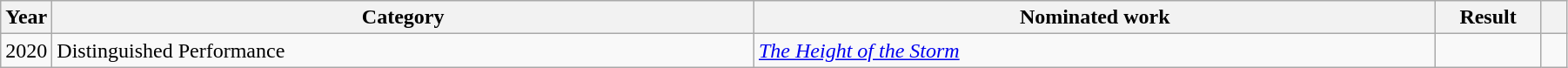<table class="wikitable sortable" width="95%">
<tr>
<th scope="col" style="width:1em;">Year</th>
<th scope="col" style="width:40em;">Category</th>
<th scope="col" style="width:39em;">Nominated work</th>
<th scope="col" style="width:5em;">Result</th>
<th scope="col" style="width:1em;" class="unsortable"></th>
</tr>
<tr>
<td align="center">2020</td>
<td>Distinguished Performance</td>
<td><em><a href='#'>The Height of the Storm</a></em></td>
<td></td>
<td align="center"></td>
</tr>
</table>
